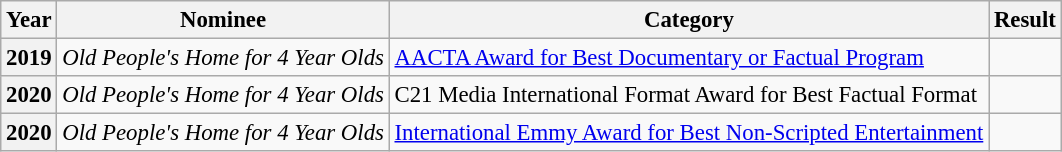<table class="wikitable plainrowheaders" style="font-size: 95%;">
<tr>
<th scope="col">Year</th>
<th scope="col">Nominee</th>
<th scope="col">Category</th>
<th scope="col">Result</th>
</tr>
<tr>
<th scope="row">2019</th>
<td><em>Old People's Home for 4 Year Olds</em></td>
<td><a href='#'>AACTA Award for Best Documentary or Factual Program</a></td>
<td></td>
</tr>
<tr>
<th scope="row">2020</th>
<td><em>Old People's Home for 4 Year Olds</em></td>
<td>C21 Media International Format Award for Best Factual Format</td>
<td></td>
</tr>
<tr>
<th scope="row">2020</th>
<td><em>Old People's Home for 4 Year Olds</em></td>
<td><a href='#'>International Emmy Award for Best Non-Scripted Entertainment</a></td>
<td></td>
</tr>
</table>
